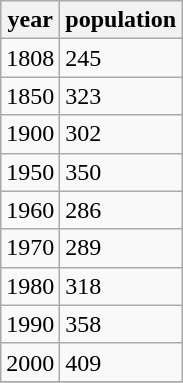<table class="wikitable">
<tr>
<th>year</th>
<th>population</th>
</tr>
<tr>
<td>1808</td>
<td>245</td>
</tr>
<tr>
<td>1850</td>
<td>323</td>
</tr>
<tr>
<td>1900</td>
<td>302</td>
</tr>
<tr>
<td>1950</td>
<td>350</td>
</tr>
<tr>
<td>1960</td>
<td>286</td>
</tr>
<tr>
<td>1970</td>
<td>289</td>
</tr>
<tr>
<td>1980</td>
<td>318</td>
</tr>
<tr>
<td>1990</td>
<td>358</td>
</tr>
<tr>
<td>2000</td>
<td>409</td>
</tr>
<tr>
</tr>
</table>
